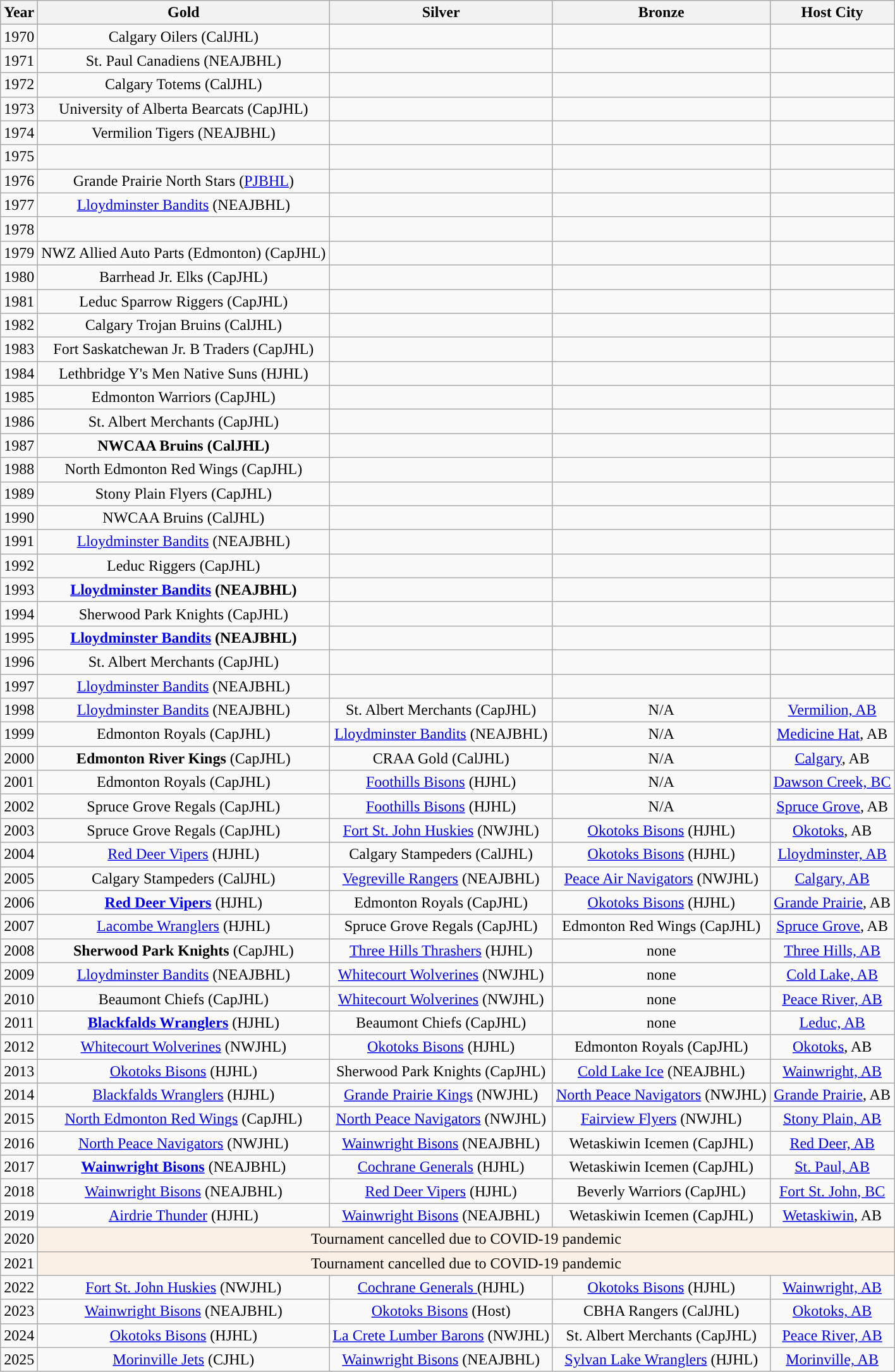<table class="wikitable sticky-header" style="text-align:center;">
<tr>
<th>Year</th>
<th>Gold</th>
<th>Silver</th>
<th>Bronze</th>
<th>Host City</th>
</tr>
<tr>
<td>1970</td>
<td>Calgary Oilers (CalJHL)</td>
<td></td>
<td></td>
<td></td>
</tr>
<tr>
<td>1971</td>
<td>St. Paul Canadiens (NEAJBHL)</td>
<td></td>
<td></td>
<td></td>
</tr>
<tr>
<td>1972</td>
<td>Calgary Totems (CalJHL)</td>
<td></td>
<td></td>
<td></td>
</tr>
<tr>
<td>1973</td>
<td>University of Alberta Bearcats (CapJHL)</td>
<td></td>
<td></td>
<td></td>
</tr>
<tr>
<td>1974</td>
<td>Vermilion Tigers (NEAJBHL)</td>
<td></td>
<td></td>
<td></td>
</tr>
<tr>
<td>1975</td>
<td></td>
<td></td>
<td></td>
<td></td>
</tr>
<tr>
<td>1976</td>
<td>Grande Prairie North Stars (<a href='#'>PJBHL</a>)</td>
<td></td>
<td></td>
<td></td>
</tr>
<tr>
<td>1977</td>
<td><a href='#'>Lloydminster Bandits</a> (NEAJBHL)</td>
<td></td>
<td></td>
<td></td>
</tr>
<tr>
<td>1978</td>
<td></td>
<td></td>
<td></td>
<td></td>
</tr>
<tr>
<td>1979</td>
<td>NWZ Allied Auto Parts (Edmonton) (CapJHL)</td>
<td></td>
<td></td>
<td></td>
</tr>
<tr>
<td>1980</td>
<td>Barrhead Jr. Elks (CapJHL)</td>
<td></td>
<td></td>
<td></td>
</tr>
<tr>
<td>1981</td>
<td>Leduc Sparrow Riggers (CapJHL)</td>
<td></td>
<td></td>
<td></td>
</tr>
<tr>
<td>1982</td>
<td>Calgary Trojan Bruins (CalJHL)</td>
<td></td>
<td></td>
<td></td>
</tr>
<tr>
<td>1983</td>
<td>Fort Saskatchewan Jr. B Traders (CapJHL)</td>
<td></td>
<td></td>
<td></td>
</tr>
<tr>
<td>1984</td>
<td>Lethbridge Y's Men Native Suns (HJHL)</td>
<td></td>
<td></td>
<td></td>
</tr>
<tr>
<td>1985</td>
<td>Edmonton Warriors (CapJHL)</td>
<td></td>
<td></td>
<td></td>
</tr>
<tr>
<td>1986</td>
<td>St. Albert Merchants (CapJHL)</td>
<td></td>
<td></td>
<td></td>
</tr>
<tr>
<td>1987</td>
<td><strong>NWCAA Bruins (CalJHL)</strong></td>
<td></td>
<td></td>
<td></td>
</tr>
<tr>
<td>1988</td>
<td>North Edmonton Red Wings (CapJHL)</td>
<td></td>
<td></td>
<td></td>
</tr>
<tr>
<td>1989</td>
<td>Stony Plain Flyers (CapJHL)</td>
<td></td>
<td></td>
<td></td>
</tr>
<tr>
<td>1990</td>
<td>NWCAA Bruins (CalJHL)</td>
<td></td>
<td></td>
<td></td>
</tr>
<tr>
<td>1991</td>
<td><a href='#'>Lloydminster Bandits</a> (NEAJBHL)</td>
<td></td>
<td></td>
<td></td>
</tr>
<tr>
<td>1992</td>
<td>Leduc Riggers (CapJHL)</td>
<td></td>
<td></td>
<td></td>
</tr>
<tr>
<td>1993</td>
<td><strong><a href='#'>Lloydminster Bandits</a> (NEAJBHL)</strong></td>
<td></td>
<td></td>
<td></td>
</tr>
<tr>
<td>1994</td>
<td>Sherwood Park Knights (CapJHL)</td>
<td></td>
<td></td>
<td></td>
</tr>
<tr>
<td>1995</td>
<td><strong><a href='#'>Lloydminster Bandits</a> (NEAJBHL)</strong></td>
<td></td>
<td></td>
<td></td>
</tr>
<tr>
<td>1996</td>
<td>St. Albert Merchants (CapJHL)</td>
<td></td>
<td></td>
<td></td>
</tr>
<tr>
<td>1997</td>
<td><a href='#'>Lloydminster Bandits</a> (NEAJBHL)</td>
<td></td>
<td></td>
<td></td>
</tr>
<tr>
<td>1998</td>
<td><a href='#'>Lloydminster Bandits</a> (NEAJBHL)</td>
<td>St. Albert Merchants (CapJHL)</td>
<td>N/A</td>
<td><a href='#'>Vermilion, AB</a></td>
</tr>
<tr>
<td>1999</td>
<td>Edmonton Royals (CapJHL)</td>
<td><a href='#'>Lloydminster Bandits</a> (NEAJBHL)</td>
<td>N/A</td>
<td><a href='#'>Medicine Hat</a>, AB</td>
</tr>
<tr>
<td>2000</td>
<td><strong>Edmonton River Kings</strong> (CapJHL)</td>
<td>CRAA Gold (CalJHL)</td>
<td>N/A</td>
<td><a href='#'>Calgary</a>, AB</td>
</tr>
<tr>
<td>2001</td>
<td>Edmonton Royals (CapJHL)</td>
<td><a href='#'>Foothills Bisons</a> (HJHL)</td>
<td>N/A</td>
<td><a href='#'>Dawson Creek, BC</a></td>
</tr>
<tr>
<td>2002</td>
<td>Spruce Grove Regals (CapJHL)</td>
<td><a href='#'>Foothills Bisons</a> (HJHL)</td>
<td>N/A</td>
<td><a href='#'>Spruce Grove</a>, AB</td>
</tr>
<tr>
<td>2003</td>
<td>Spruce Grove Regals (CapJHL)</td>
<td><a href='#'>Fort St. John Huskies</a> (NWJHL)</td>
<td><a href='#'>Okotoks Bisons</a> (HJHL)</td>
<td><a href='#'>Okotoks</a>, AB</td>
</tr>
<tr>
<td>2004</td>
<td><a href='#'>Red Deer Vipers</a> (HJHL)</td>
<td>Calgary Stampeders (CalJHL)</td>
<td><a href='#'>Okotoks Bisons</a> (HJHL)</td>
<td><a href='#'>Lloydminster, AB</a></td>
</tr>
<tr>
<td>2005</td>
<td>Calgary Stampeders (CalJHL)</td>
<td><a href='#'>Vegreville Rangers</a> (NEAJBHL)</td>
<td><a href='#'>Peace Air Navigators</a> (NWJHL)</td>
<td><a href='#'>Calgary, AB</a></td>
</tr>
<tr>
<td>2006</td>
<td><strong><a href='#'>Red Deer Vipers</a></strong> (HJHL)</td>
<td>Edmonton Royals (CapJHL)</td>
<td><a href='#'>Okotoks Bisons</a> (HJHL)</td>
<td><a href='#'>Grande Prairie</a>, AB</td>
</tr>
<tr>
<td>2007</td>
<td><a href='#'>Lacombe Wranglers</a> (HJHL)</td>
<td>Spruce Grove Regals (CapJHL)</td>
<td>Edmonton Red Wings (CapJHL)</td>
<td><a href='#'>Spruce Grove</a>, AB</td>
</tr>
<tr>
<td>2008</td>
<td><strong>Sherwood Park Knights</strong> (CapJHL)</td>
<td><a href='#'>Three Hills Thrashers</a> (HJHL)</td>
<td>none</td>
<td><a href='#'>Three Hills, AB</a></td>
</tr>
<tr>
<td>2009</td>
<td><a href='#'>Lloydminster Bandits</a> (NEAJBHL)</td>
<td><a href='#'>Whitecourt Wolverines</a> (NWJHL)</td>
<td>none</td>
<td><a href='#'>Cold Lake, AB</a></td>
</tr>
<tr>
<td>2010</td>
<td>Beaumont Chiefs (CapJHL)</td>
<td><a href='#'>Whitecourt Wolverines</a> (NWJHL)</td>
<td>none</td>
<td><a href='#'>Peace River, AB</a></td>
</tr>
<tr>
<td>2011</td>
<td><strong><a href='#'>Blackfalds Wranglers</a></strong> (HJHL)</td>
<td>Beaumont Chiefs (CapJHL)</td>
<td>none</td>
<td><a href='#'>Leduc, AB</a></td>
</tr>
<tr>
<td>2012</td>
<td><a href='#'>Whitecourt Wolverines</a> (NWJHL)</td>
<td><a href='#'>Okotoks Bisons</a> (HJHL)</td>
<td>Edmonton Royals (CapJHL)</td>
<td><a href='#'>Okotoks</a>, AB</td>
</tr>
<tr>
<td>2013</td>
<td><a href='#'>Okotoks Bisons</a> (HJHL)</td>
<td>Sherwood Park Knights (CapJHL)</td>
<td><a href='#'>Cold Lake Ice</a> (NEAJBHL)</td>
<td><a href='#'>Wainwright, AB</a></td>
</tr>
<tr>
<td>2014</td>
<td><a href='#'>Blackfalds Wranglers</a> (HJHL)</td>
<td><a href='#'>Grande Prairie Kings</a> (NWJHL)</td>
<td><a href='#'>North Peace Navigators</a> (NWJHL)</td>
<td><a href='#'>Grande Prairie</a>, AB</td>
</tr>
<tr>
<td>2015</td>
<td><a href='#'>North Edmonton Red Wings</a> (CapJHL)</td>
<td><a href='#'>North Peace Navigators</a> (NWJHL)</td>
<td><a href='#'>Fairview Flyers</a> (NWJHL)</td>
<td><a href='#'>Stony Plain, AB</a></td>
</tr>
<tr>
<td>2016</td>
<td><a href='#'>North Peace Navigators</a> (NWJHL)</td>
<td><a href='#'>Wainwright Bisons</a> (NEAJBHL)</td>
<td>Wetaskiwin Icemen (CapJHL)</td>
<td><a href='#'>Red Deer, AB</a></td>
</tr>
<tr>
<td>2017</td>
<td><strong><a href='#'>Wainwright Bisons</a></strong> (NEAJBHL)</td>
<td><a href='#'>Cochrane Generals</a> (HJHL)</td>
<td>Wetaskiwin Icemen (CapJHL)</td>
<td><a href='#'>St. Paul, AB</a></td>
</tr>
<tr>
<td>2018</td>
<td><a href='#'>Wainwright Bisons</a> (NEAJBHL)</td>
<td><a href='#'>Red Deer Vipers</a> (HJHL)</td>
<td>Beverly Warriors  (CapJHL)</td>
<td><a href='#'>Fort St. John, BC</a></td>
</tr>
<tr>
<td>2019</td>
<td><a href='#'>Airdrie Thunder</a> (HJHL)</td>
<td><a href='#'>Wainwright Bisons</a> (NEAJBHL)</td>
<td>Wetaskiwin Icemen (CapJHL)</td>
<td><a href='#'>Wetaskiwin</a>, AB</td>
</tr>
<tr>
<td>2020</td>
<td colspan=11 bgcolor="linen" text_color=black>Tournament cancelled due to COVID-19 pandemic</td>
</tr>
<tr>
<td>2021</td>
<td colspan=11 bgcolor="linen" text_color=black>Tournament cancelled due to COVID-19 pandemic</td>
</tr>
<tr>
<td>2022</td>
<td><a href='#'>Fort St. John Huskies</a> (NWJHL)</td>
<td><a href='#'>Cochrane Generals </a> (HJHL)</td>
<td><a href='#'>Okotoks Bisons</a> (HJHL)</td>
<td><a href='#'>Wainwright, AB</a></td>
</tr>
<tr>
<td>2023</td>
<td><a href='#'>Wainwright Bisons</a> (NEAJBHL)</td>
<td><a href='#'>Okotoks Bisons</a> (Host)</td>
<td>CBHA Rangers (CalJHL)</td>
<td><a href='#'>Okotoks, AB</a></td>
</tr>
<tr>
<td>2024</td>
<td><a href='#'>Okotoks Bisons</a> (HJHL)</td>
<td><a href='#'>La Crete Lumber Barons</a> (NWJHL)</td>
<td>St. Albert Merchants (CapJHL)</td>
<td><a href='#'>Peace River, AB</a></td>
</tr>
<tr>
<td>2025</td>
<td><a href='#'>Morinville Jets</a> (CJHL)</td>
<td><a href='#'>Wainwright Bisons</a> (NEAJBHL)</td>
<td><a href='#'>Sylvan Lake Wranglers</a> (HJHL)</td>
<td><a href='#'>Morinville, AB</a></td>
</tr>
</table>
